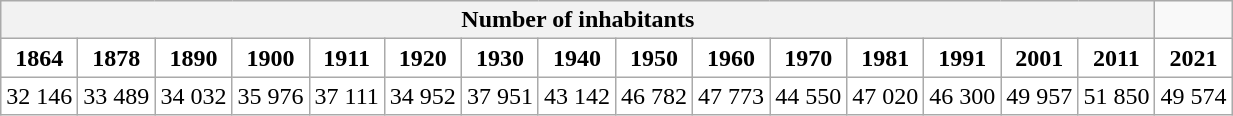<table class="wikitable">
<tr>
<th colspan="15">Number of inhabitants </th>
</tr>
<tr bgcolor="white">
<td align="center"><strong>1864</strong></td>
<td align="center"><strong>1878</strong></td>
<td align="center"><strong>1890</strong></td>
<td align="center"><strong>1900</strong></td>
<td align="center"><strong>1911</strong></td>
<td align="center"><strong>1920</strong></td>
<td align="center"><strong>1930</strong></td>
<td align="center"><strong>1940</strong></td>
<td align="center"><strong>1950</strong></td>
<td align="center"><strong>1960</strong></td>
<td align="center"><strong>1970</strong></td>
<td align="center"><strong>1981</strong></td>
<td align="center"><strong>1991</strong></td>
<td align="center"><strong>2001</strong></td>
<td align="center"><strong>2011</strong></td>
<td align="center"><strong>2021</strong></td>
</tr>
<tr bgcolor="white">
<td align="center">32 146</td>
<td align="center">33 489</td>
<td align="center">34 032</td>
<td align="center">35 976</td>
<td align="center">37 111</td>
<td align="center">34 952</td>
<td align="center">37 951</td>
<td align="center">43 142</td>
<td align="center">46 782</td>
<td align="center">47 773</td>
<td align="center">44 550</td>
<td align="center">47 020</td>
<td align="center">46 300</td>
<td align="center">49 957</td>
<td align="center">51 850</td>
<td align="center">49 574</td>
</tr>
</table>
